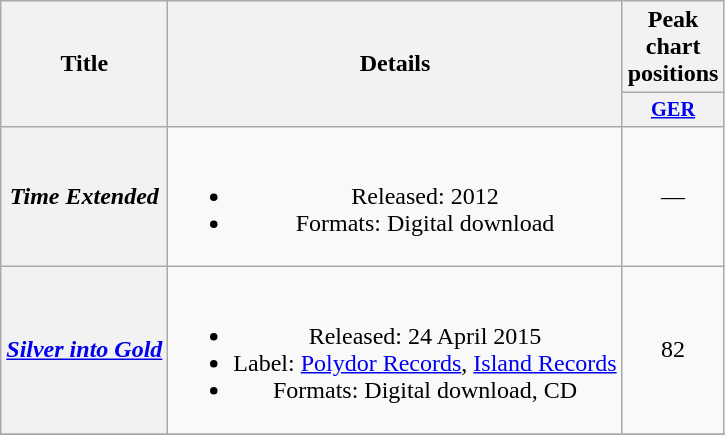<table class="wikitable plainrowheaders" style="text-align:center;">
<tr>
<th scope="col" rowspan="2">Title</th>
<th scope="col" rowspan="2">Details</th>
<th scope="col" colspan="1">Peak chart positions</th>
</tr>
<tr>
<th scope="col" style="width:3em;font-size:85%;"><a href='#'>GER</a><br></th>
</tr>
<tr>
<th scope="row"><em>Time Extended</em></th>
<td><br><ul><li>Released: 2012</li><li>Formats: Digital download</li></ul></td>
<td>—</td>
</tr>
<tr>
<th scope="row"><em><a href='#'>Silver into Gold</a></em></th>
<td><br><ul><li>Released: 24 April 2015</li><li>Label: <a href='#'>Polydor Records</a>, <a href='#'>Island Records</a></li><li>Formats: Digital download, CD</li></ul></td>
<td>82</td>
</tr>
<tr>
</tr>
</table>
